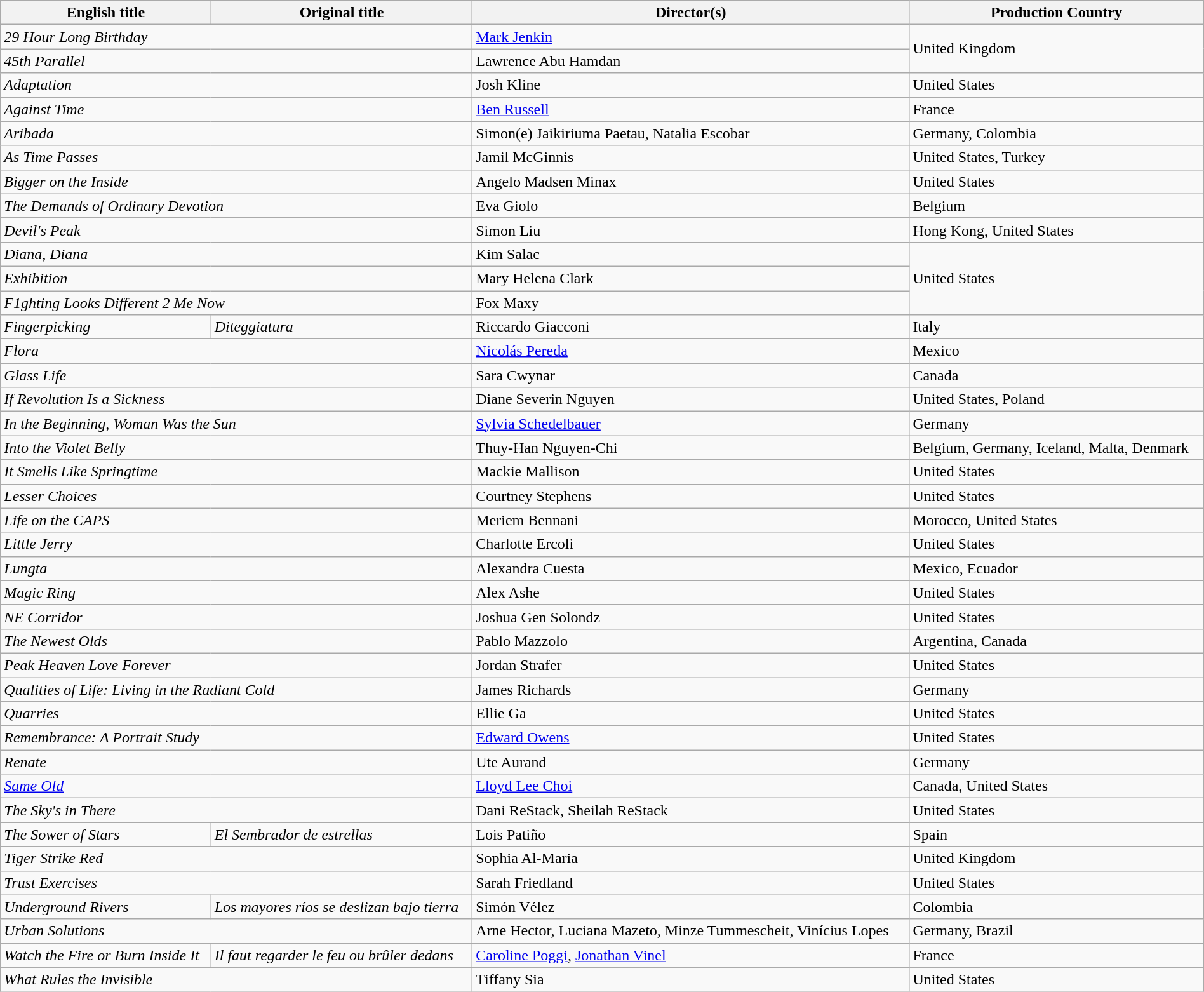<table class="wikitable" width="100%">
<tr>
<th>English title</th>
<th>Original title</th>
<th>Director(s)</th>
<th>Production Country</th>
</tr>
<tr>
<td colspan="2"><em>29 Hour Long Birthday</em></td>
<td><a href='#'>Mark Jenkin</a></td>
<td rowspan="2">United Kingdom</td>
</tr>
<tr>
<td colspan="2"><em>45th Parallel</em></td>
<td>Lawrence Abu Hamdan</td>
</tr>
<tr>
<td colspan="2"><em>Adaptation</em></td>
<td>Josh Kline</td>
<td>United States</td>
</tr>
<tr>
<td colspan="2"><em>Against Time</em></td>
<td><a href='#'>Ben Russell</a></td>
<td>France</td>
</tr>
<tr>
<td colspan="2"><em>Aribada</em></td>
<td>Simon(e) Jaikiriuma Paetau, Natalia Escobar</td>
<td>Germany, Colombia</td>
</tr>
<tr>
<td colspan="2"><em>As Time Passes</em></td>
<td>Jamil McGinnis</td>
<td>United States, Turkey</td>
</tr>
<tr>
<td colspan="2"><em>Bigger on the Inside</em></td>
<td>Angelo Madsen Minax</td>
<td>United States</td>
</tr>
<tr>
<td colspan="2"><em>The Demands of Ordinary Devotion</em></td>
<td>Eva Giolo</td>
<td>Belgium</td>
</tr>
<tr>
<td colspan="2"><em>Devil's Peak</em></td>
<td>Simon Liu</td>
<td>Hong Kong, United States</td>
</tr>
<tr>
<td colspan="2"><em>Diana, Diana</em></td>
<td>Kim Salac</td>
<td rowspan="3">United States</td>
</tr>
<tr>
<td colspan="2"><em>Exhibition</em></td>
<td>Mary Helena Clark</td>
</tr>
<tr>
<td colspan="2"><em>F1ghting Looks Different 2 Me Now</em></td>
<td>Fox Maxy</td>
</tr>
<tr>
<td><em>Fingerpicking</em></td>
<td><em>Diteggiatura</em></td>
<td>Riccardo Giacconi</td>
<td>Italy</td>
</tr>
<tr>
<td colspan="2"><em>Flora</em></td>
<td><a href='#'>Nicolás Pereda</a></td>
<td>Mexico</td>
</tr>
<tr>
<td colspan="2"><em>Glass Life</em></td>
<td>Sara Cwynar</td>
<td>Canada</td>
</tr>
<tr>
<td colspan="2"><em>If Revolution Is a Sickness</em></td>
<td>Diane Severin Nguyen</td>
<td>United States, Poland</td>
</tr>
<tr>
<td colspan="2"><em>In the Beginning, Woman Was the Sun</em></td>
<td><a href='#'>Sylvia Schedelbauer</a></td>
<td>Germany</td>
</tr>
<tr>
<td colspan="2"><em>Into the Violet Belly</em></td>
<td>Thuy-Han Nguyen-Chi</td>
<td>Belgium, Germany, Iceland, Malta, Denmark</td>
</tr>
<tr>
<td colspan="2"><em>It Smells Like Springtime</em></td>
<td>Mackie Mallison</td>
<td>United States</td>
</tr>
<tr>
<td colspan="2"><em>Lesser Choices</em></td>
<td>Courtney Stephens</td>
<td>United States</td>
</tr>
<tr>
<td colspan="2"><em>Life on the CAPS</em></td>
<td>Meriem Bennani</td>
<td>Morocco, United States</td>
</tr>
<tr>
<td colspan="2"><em>Little Jerry</em></td>
<td>Charlotte Ercoli</td>
<td>United States</td>
</tr>
<tr>
<td colspan="2"><em>Lungta</em></td>
<td>Alexandra Cuesta</td>
<td>Mexico, Ecuador</td>
</tr>
<tr>
<td colspan="2"><em>Magic Ring</em></td>
<td>Alex Ashe</td>
<td>United States</td>
</tr>
<tr>
<td colspan="2"><em>NE Corridor</em></td>
<td>Joshua Gen Solondz</td>
<td>United States</td>
</tr>
<tr>
<td colspan="2"><em>The Newest Olds</em></td>
<td>Pablo Mazzolo</td>
<td>Argentina, Canada</td>
</tr>
<tr>
<td colspan="2"><em>Peak Heaven Love Forever</em></td>
<td>Jordan Strafer</td>
<td>United States</td>
</tr>
<tr>
<td colspan="2"><em>Qualities of Life: Living in the Radiant Cold</em></td>
<td>James Richards</td>
<td>Germany</td>
</tr>
<tr>
<td colspan="2"><em>Quarries</em></td>
<td>Ellie Ga</td>
<td>United States</td>
</tr>
<tr>
<td colspan="2"><em>Remembrance: A Portrait Study</em></td>
<td><a href='#'>Edward Owens</a></td>
<td>United States</td>
</tr>
<tr>
<td colspan="2"><em>Renate</em></td>
<td>Ute Aurand</td>
<td>Germany</td>
</tr>
<tr>
<td colspan="2"><em><a href='#'>Same Old</a></em></td>
<td><a href='#'>Lloyd Lee Choi</a></td>
<td>Canada, United States</td>
</tr>
<tr>
<td colspan="2"><em>The Sky's in There</em></td>
<td>Dani ReStack, Sheilah ReStack</td>
<td>United States</td>
</tr>
<tr>
<td><em>The Sower of Stars</em></td>
<td><em>El Sembrador de estrellas</em></td>
<td>Lois Patiño</td>
<td>Spain</td>
</tr>
<tr>
<td colspan="2"><em>Tiger Strike Red</em></td>
<td>Sophia Al-Maria</td>
<td>United Kingdom</td>
</tr>
<tr>
<td colspan="2"><em>Trust Exercises</em></td>
<td>Sarah Friedland</td>
<td>United States</td>
</tr>
<tr>
<td><em>Underground Rivers</em></td>
<td><em>Los mayores ríos se deslizan bajo tierra</em></td>
<td>Simón Vélez</td>
<td>Colombia</td>
</tr>
<tr>
<td colspan="2"><em>Urban Solutions</em></td>
<td>Arne Hector, Luciana Mazeto, Minze Tummescheit, Vinícius Lopes</td>
<td>Germany, Brazil</td>
</tr>
<tr>
<td><em>Watch the Fire or Burn Inside It</em></td>
<td><em>Il faut regarder le feu ou brûler dedans</em></td>
<td><a href='#'>Caroline Poggi</a>, <a href='#'>Jonathan Vinel</a></td>
<td>France</td>
</tr>
<tr>
<td colspan="2"><em>What Rules the Invisible</em></td>
<td>Tiffany Sia</td>
<td>United States</td>
</tr>
</table>
